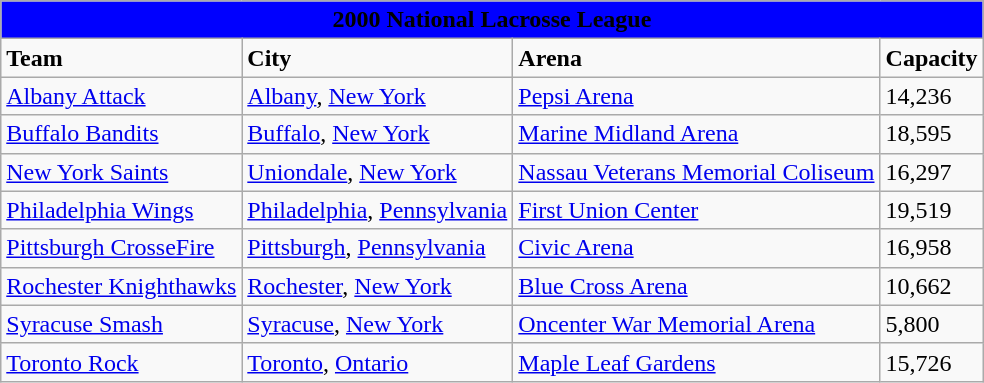<table class="wikitable" style="width:auto">
<tr>
<td bgcolor="#0000FF" align="center" colspan="6"><strong><span>2000 National Lacrosse League</span></strong></td>
</tr>
<tr>
<td><strong>Team</strong></td>
<td><strong>City</strong></td>
<td><strong>Arena</strong></td>
<td><strong>Capacity</strong></td>
</tr>
<tr>
<td><a href='#'>Albany Attack</a></td>
<td><a href='#'>Albany</a>, <a href='#'>New York</a></td>
<td><a href='#'>Pepsi Arena</a></td>
<td>14,236</td>
</tr>
<tr>
<td><a href='#'>Buffalo Bandits</a></td>
<td><a href='#'>Buffalo</a>, <a href='#'>New York</a></td>
<td><a href='#'>Marine Midland Arena</a></td>
<td>18,595</td>
</tr>
<tr>
<td><a href='#'>New York Saints</a></td>
<td><a href='#'>Uniondale</a>, <a href='#'>New York</a></td>
<td><a href='#'>Nassau Veterans Memorial Coliseum</a></td>
<td>16,297</td>
</tr>
<tr>
<td><a href='#'>Philadelphia Wings</a></td>
<td><a href='#'>Philadelphia</a>, <a href='#'>Pennsylvania</a></td>
<td><a href='#'>First Union Center</a></td>
<td>19,519</td>
</tr>
<tr>
<td><a href='#'>Pittsburgh CrosseFire</a></td>
<td><a href='#'>Pittsburgh</a>, <a href='#'>Pennsylvania</a></td>
<td><a href='#'>Civic Arena</a></td>
<td>16,958</td>
</tr>
<tr>
<td><a href='#'>Rochester Knighthawks</a></td>
<td><a href='#'>Rochester</a>, <a href='#'>New York</a></td>
<td><a href='#'>Blue Cross Arena</a></td>
<td>10,662</td>
</tr>
<tr>
<td><a href='#'>Syracuse Smash</a></td>
<td><a href='#'>Syracuse</a>, <a href='#'>New York</a></td>
<td><a href='#'>Oncenter War Memorial Arena</a></td>
<td>5,800</td>
</tr>
<tr>
<td><a href='#'>Toronto Rock</a></td>
<td><a href='#'>Toronto</a>, <a href='#'>Ontario</a></td>
<td><a href='#'>Maple Leaf Gardens</a></td>
<td>15,726</td>
</tr>
</table>
